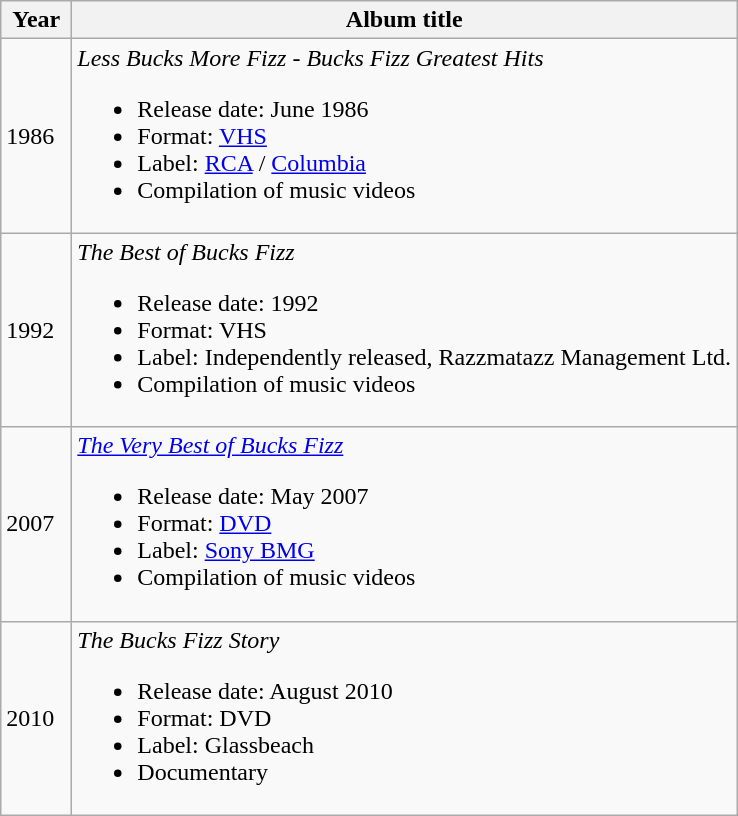<table class="wikitable">
<tr>
<th width="40">Year</th>
<th>Album title</th>
</tr>
<tr>
<td>1986</td>
<td><em>Less Bucks More Fizz - Bucks Fizz Greatest Hits</em> <br><ul><li>Release date: June 1986</li><li>Format: <a href='#'>VHS</a></li><li>Label: <a href='#'>RCA</a> / <a href='#'>Columbia</a></li><li>Compilation of music videos</li></ul></td>
</tr>
<tr>
<td>1992</td>
<td><em>The Best of Bucks Fizz</em><br><ul><li>Release date: 1992</li><li>Format: VHS</li><li>Label: Independently released, Razzmatazz Management Ltd.</li><li>Compilation of music videos</li></ul></td>
</tr>
<tr>
<td>2007</td>
<td><em><a href='#'>The Very Best of Bucks Fizz</a></em><br><ul><li>Release date: May 2007</li><li>Format: <a href='#'>DVD</a></li><li>Label: <a href='#'>Sony BMG</a></li><li>Compilation of music videos</li></ul></td>
</tr>
<tr>
<td>2010</td>
<td><em>The Bucks Fizz Story</em> <br><ul><li>Release date: August 2010</li><li>Format: DVD</li><li>Label: Glassbeach</li><li>Documentary</li></ul></td>
</tr>
</table>
